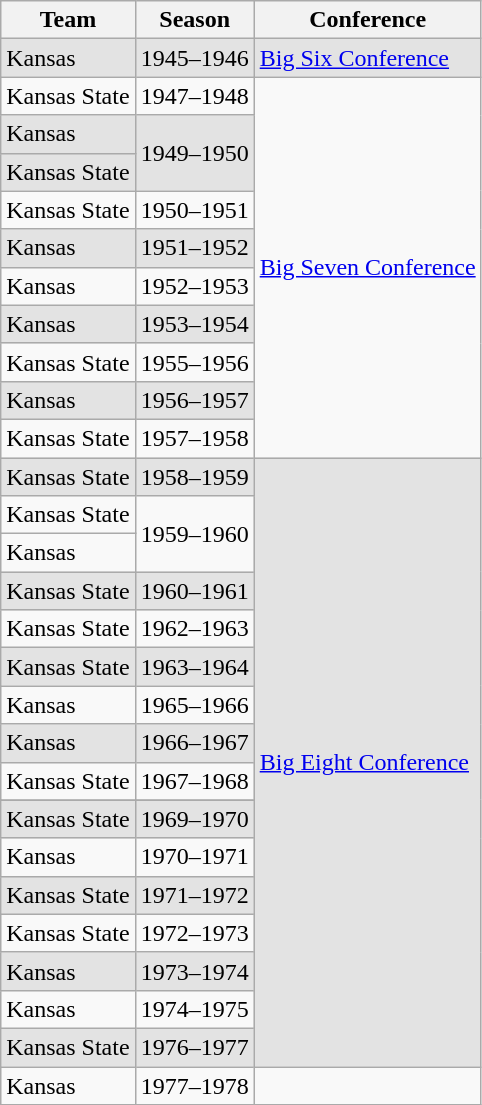<table class="wikitable mw-collapsible mw-collapsed">
<tr>
<th>Team</th>
<th>Season</th>
<th>Conference</th>
</tr>
<tr style="background: #e3e3e3;">
<td>Kansas</td>
<td>1945–1946</td>
<td><a href='#'>Big Six Conference</a></td>
</tr>
<tr>
<td>Kansas State</td>
<td>1947–1948</td>
<td rowspan="10"><a href='#'>Big Seven Conference</a></td>
</tr>
<tr style="background: #e3e3e3;">
<td>Kansas</td>
<td rowspan="2">1949–1950</td>
</tr>
<tr style="background: #e3e3e3;">
<td>Kansas State</td>
</tr>
<tr>
<td>Kansas State</td>
<td>1950–1951</td>
</tr>
<tr style="background: #e3e3e3;">
<td>Kansas</td>
<td>1951–1952</td>
</tr>
<tr>
<td>Kansas</td>
<td>1952–1953</td>
</tr>
<tr style="background: #e3e3e3;">
<td>Kansas</td>
<td>1953–1954</td>
</tr>
<tr>
<td>Kansas State</td>
<td>1955–1956</td>
</tr>
<tr style="background: #e3e3e3;">
<td>Kansas</td>
<td>1956–1957</td>
</tr>
<tr>
<td>Kansas State</td>
<td>1957–1958</td>
</tr>
<tr style="background: #e3e3e3;">
<td>Kansas State</td>
<td>1958–1959</td>
<td rowspan="17"><a href='#'>Big Eight Conference</a></td>
</tr>
<tr>
<td>Kansas State</td>
<td rowspan="2">1959–1960</td>
</tr>
<tr>
<td>Kansas</td>
</tr>
<tr style="background: #e3e3e3;">
<td>Kansas State</td>
<td>1960–1961</td>
</tr>
<tr>
<td>Kansas State</td>
<td>1962–1963</td>
</tr>
<tr style="background: #e3e3e3;">
<td>Kansas State</td>
<td>1963–1964</td>
</tr>
<tr>
<td>Kansas</td>
<td>1965–1966</td>
</tr>
<tr style="background: #e3e3e3;">
<td>Kansas</td>
<td>1966–1967</td>
</tr>
<tr>
<td>Kansas State</td>
<td>1967–1968</td>
</tr>
<tr>
</tr>
<tr style="background: #e3e3e3;">
<td>Kansas State</td>
<td>1969–1970</td>
</tr>
<tr>
<td>Kansas</td>
<td>1970–1971</td>
</tr>
<tr style="background: #e3e3e3;">
<td>Kansas State</td>
<td>1971–1972</td>
</tr>
<tr>
<td>Kansas State</td>
<td>1972–1973</td>
</tr>
<tr style="background: #e3e3e3;">
<td>Kansas</td>
<td>1973–1974</td>
</tr>
<tr>
<td>Kansas</td>
<td>1974–1975</td>
</tr>
<tr style="background: #e3e3e3;">
<td>Kansas State</td>
<td>1976–1977</td>
</tr>
<tr>
<td>Kansas</td>
<td>1977–1978</td>
</tr>
<tr>
</tr>
</table>
